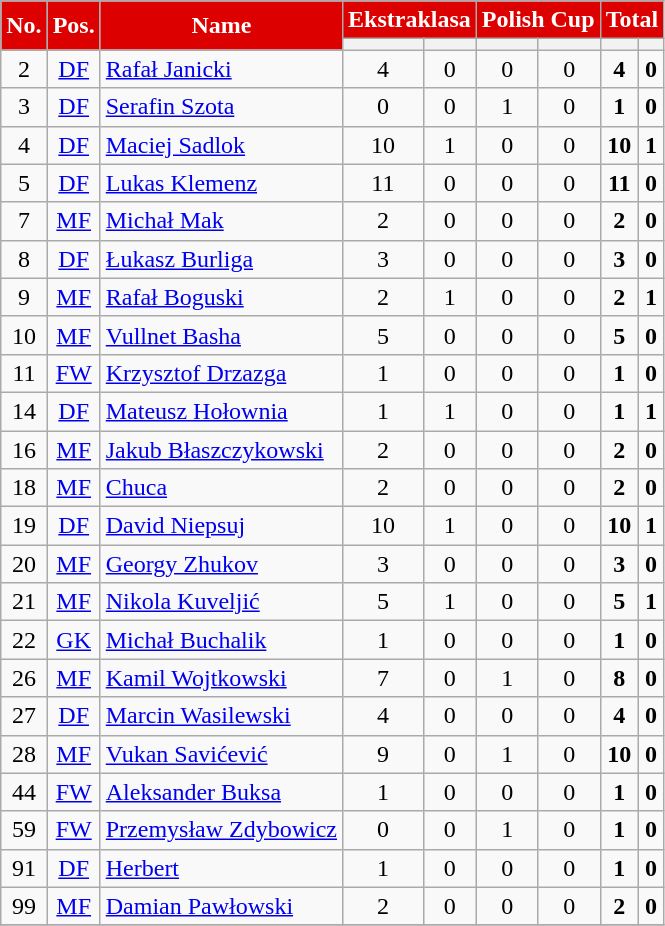<table class="wikitable sortable" style="text-align: center;">
<tr>
<th rowspan="2" style="background:#DD0000; color:white; text-align:center;">No.</th>
<th rowspan="2" style="background:#DD0000; color:white; text-align:center;">Pos.</th>
<th rowspan="2" style="background:#DD0000; color:white; text-align:center;">Name</th>
<th colspan="2" style="background:#DD0000; color:white; text-align:center;">Ekstraklasa</th>
<th colspan="2" style="background:#DD0000; color:white; text-align:center;">Polish Cup</th>
<th colspan="2" style="background:#DD0000; color:white; text-align:center;"><strong>Total</strong></th>
</tr>
<tr>
<th></th>
<th></th>
<th></th>
<th></th>
<th></th>
<th></th>
</tr>
<tr>
<td>2</td>
<td><a href='#'>DF</a></td>
<td align=left> <a href='#'>Rafał Janicki</a></td>
<td>4</td>
<td>0</td>
<td>0</td>
<td>0</td>
<td><strong>4</strong></td>
<td><strong>0</strong></td>
</tr>
<tr>
<td>3</td>
<td><a href='#'>DF</a></td>
<td align=left> <a href='#'>Serafin Szota</a></td>
<td>0</td>
<td>0</td>
<td>1</td>
<td>0</td>
<td><strong>1</strong></td>
<td><strong>0</strong></td>
</tr>
<tr>
<td>4</td>
<td><a href='#'>DF</a></td>
<td align=left> <a href='#'>Maciej Sadlok</a></td>
<td>10</td>
<td>1</td>
<td>0</td>
<td>0</td>
<td><strong>10</strong></td>
<td><strong>1</strong></td>
</tr>
<tr>
<td>5</td>
<td><a href='#'>DF</a></td>
<td align=left> <a href='#'>Lukas Klemenz</a></td>
<td>11</td>
<td>0</td>
<td>0</td>
<td>0</td>
<td><strong>11</strong></td>
<td><strong>0</strong></td>
</tr>
<tr>
<td>7</td>
<td><a href='#'>MF</a></td>
<td align=left> <a href='#'>Michał Mak</a></td>
<td>2</td>
<td>0</td>
<td>0</td>
<td>0</td>
<td><strong>2</strong></td>
<td><strong>0</strong></td>
</tr>
<tr>
<td>8</td>
<td><a href='#'>DF</a></td>
<td align=left> <a href='#'>Łukasz Burliga</a></td>
<td>3</td>
<td>0</td>
<td>0</td>
<td>0</td>
<td><strong>3</strong></td>
<td><strong>0</strong></td>
</tr>
<tr>
<td>9</td>
<td><a href='#'>MF</a></td>
<td align=left> <a href='#'>Rafał Boguski</a></td>
<td>2</td>
<td>1</td>
<td>0</td>
<td>0</td>
<td><strong>2</strong></td>
<td><strong>1</strong></td>
</tr>
<tr>
<td>10</td>
<td><a href='#'>MF</a></td>
<td align=left> <a href='#'>Vullnet Basha</a></td>
<td>5</td>
<td>0</td>
<td>0</td>
<td>0</td>
<td><strong>5</strong></td>
<td><strong>0</strong></td>
</tr>
<tr>
<td>11</td>
<td><a href='#'>FW</a></td>
<td align=left> <a href='#'>Krzysztof Drzazga</a></td>
<td>1</td>
<td>0</td>
<td>0</td>
<td>0</td>
<td><strong>1</strong></td>
<td><strong>0</strong></td>
</tr>
<tr>
<td>14</td>
<td><a href='#'>DF</a></td>
<td align=left> <a href='#'>Mateusz Hołownia</a></td>
<td>1</td>
<td>1</td>
<td>0</td>
<td>0</td>
<td><strong>1</strong></td>
<td><strong>1</strong></td>
</tr>
<tr>
<td>16</td>
<td><a href='#'>MF</a></td>
<td align=left> <a href='#'>Jakub Błaszczykowski</a></td>
<td>2</td>
<td>0</td>
<td>0</td>
<td>0</td>
<td><strong>2</strong></td>
<td><strong>0</strong></td>
</tr>
<tr>
<td>18</td>
<td><a href='#'>MF</a></td>
<td align=left> <a href='#'>Chuca</a></td>
<td>2</td>
<td>0</td>
<td>0</td>
<td>0</td>
<td><strong>2</strong></td>
<td><strong>0</strong></td>
</tr>
<tr>
<td>19</td>
<td><a href='#'>DF</a></td>
<td align=left> <a href='#'>David Niepsuj</a></td>
<td>10</td>
<td>1</td>
<td>0</td>
<td>0</td>
<td><strong>10</strong></td>
<td><strong>1</strong></td>
</tr>
<tr>
<td>20</td>
<td><a href='#'>MF</a></td>
<td align=left> <a href='#'>Georgy Zhukov</a></td>
<td>3</td>
<td>0</td>
<td>0</td>
<td>0</td>
<td><strong>3</strong></td>
<td><strong>0</strong></td>
</tr>
<tr>
<td>21</td>
<td><a href='#'>MF</a></td>
<td align=left> <a href='#'>Nikola Kuveljić</a></td>
<td>5</td>
<td>1</td>
<td>0</td>
<td>0</td>
<td><strong>5</strong></td>
<td><strong>1</strong></td>
</tr>
<tr>
<td>22</td>
<td><a href='#'>GK</a></td>
<td align=left> <a href='#'>Michał Buchalik</a></td>
<td>1</td>
<td>0</td>
<td>0</td>
<td>0</td>
<td><strong>1</strong></td>
<td><strong>0</strong></td>
</tr>
<tr>
<td>26</td>
<td><a href='#'>MF</a></td>
<td align=left> <a href='#'>Kamil Wojtkowski</a></td>
<td>7</td>
<td>0</td>
<td>1</td>
<td>0</td>
<td><strong>8</strong></td>
<td><strong>0</strong></td>
</tr>
<tr>
<td>27</td>
<td><a href='#'>DF</a></td>
<td align=left> <a href='#'>Marcin Wasilewski</a></td>
<td>4</td>
<td>0</td>
<td>0</td>
<td>0</td>
<td><strong>4</strong></td>
<td><strong>0</strong></td>
</tr>
<tr>
<td>28</td>
<td><a href='#'>MF</a></td>
<td align=left> <a href='#'>Vukan Savićević</a></td>
<td>9</td>
<td>0</td>
<td>1</td>
<td>0</td>
<td><strong>10</strong></td>
<td><strong>0</strong></td>
</tr>
<tr>
<td>44</td>
<td><a href='#'>FW</a></td>
<td align=left> <a href='#'>Aleksander Buksa</a></td>
<td>1</td>
<td>0</td>
<td>0</td>
<td>0</td>
<td><strong>1</strong></td>
<td><strong>0</strong></td>
</tr>
<tr>
<td>59</td>
<td><a href='#'>FW</a></td>
<td align=left> <a href='#'>Przemysław Zdybowicz</a></td>
<td>0</td>
<td>0</td>
<td>1</td>
<td>0</td>
<td><strong>1</strong></td>
<td><strong>0</strong></td>
</tr>
<tr>
<td>91</td>
<td><a href='#'>DF</a></td>
<td align=left> <a href='#'>Herbert</a></td>
<td>1</td>
<td>0</td>
<td>0</td>
<td>0</td>
<td><strong>1</strong></td>
<td><strong>0</strong></td>
</tr>
<tr>
<td>99</td>
<td><a href='#'>MF</a></td>
<td align=left> <a href='#'>Damian Pawłowski</a></td>
<td>2</td>
<td>0</td>
<td>0</td>
<td>0</td>
<td><strong>2</strong></td>
<td><strong>0</strong></td>
</tr>
<tr>
</tr>
</table>
